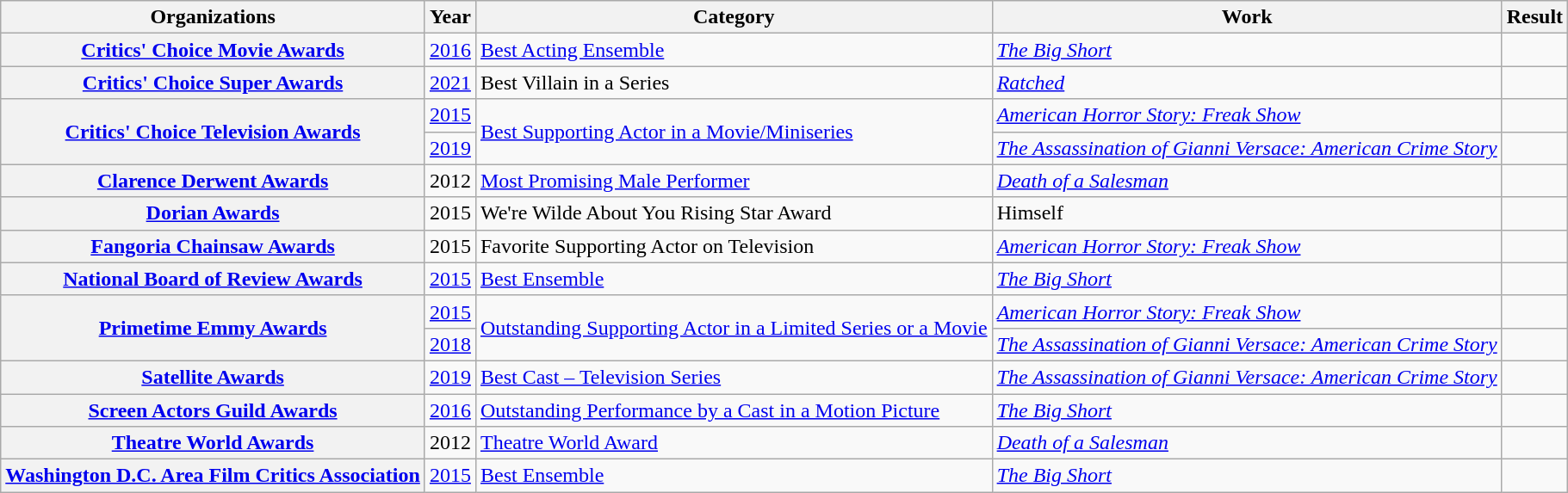<table class="wikitable sortable plainrowheaders">
<tr>
<th scope="col">Organizations</th>
<th scope="col">Year</th>
<th scope="col">Category</th>
<th scope="col">Work</th>
<th scope="col">Result</th>
</tr>
<tr>
<th scope="row"><a href='#'>Critics' Choice Movie Awards</a></th>
<td style="text-align:center;"><a href='#'>2016</a></td>
<td><a href='#'>Best Acting Ensemble</a></td>
<td><em><a href='#'>The Big Short</a></em></td>
<td></td>
</tr>
<tr>
<th scope="row"><a href='#'>Critics' Choice Super Awards</a></th>
<td style="text-align:center;"><a href='#'>2021</a></td>
<td>Best Villain in a Series</td>
<td><em><a href='#'>Ratched</a></em></td>
<td></td>
</tr>
<tr>
<th scope="row" rowspan="2"><a href='#'>Critics' Choice Television Awards</a></th>
<td style="text-align:center;"><a href='#'>2015</a></td>
<td rowspan="2"><a href='#'>Best Supporting Actor in a Movie/Miniseries</a></td>
<td><em><a href='#'>American Horror Story: Freak Show</a></em></td>
<td></td>
</tr>
<tr>
<td style="text-align:center;"><a href='#'>2019</a></td>
<td><em><a href='#'>The Assassination of Gianni Versace: American Crime Story</a></em></td>
<td></td>
</tr>
<tr>
<th scope="row"><a href='#'>Clarence Derwent Awards</a></th>
<td style="text-align:center;">2012</td>
<td><a href='#'>Most Promising Male Performer</a></td>
<td><em><a href='#'>Death of a Salesman</a></em></td>
<td></td>
</tr>
<tr>
<th scope="row"><a href='#'>Dorian Awards</a></th>
<td style="text-align:center;">2015</td>
<td>We're Wilde About You Rising Star Award</td>
<td>Himself</td>
<td></td>
</tr>
<tr>
<th scope="row"><a href='#'>Fangoria Chainsaw Awards</a></th>
<td style="text-align:center;">2015</td>
<td>Favorite Supporting Actor on Television</td>
<td><em><a href='#'>American Horror Story: Freak Show</a></em></td>
<td></td>
</tr>
<tr>
<th scope="row"><a href='#'>National Board of Review Awards</a></th>
<td style="text-align:center;"><a href='#'>2015</a></td>
<td><a href='#'>Best Ensemble</a></td>
<td><em><a href='#'>The Big Short</a></em></td>
<td></td>
</tr>
<tr>
<th scope="row" rowspan="2"><a href='#'>Primetime Emmy Awards</a></th>
<td style="text-align:center;"><a href='#'>2015</a></td>
<td rowspan="2"><a href='#'>Outstanding Supporting Actor in a Limited Series or a Movie</a></td>
<td><em><a href='#'>American Horror Story: Freak Show</a></em></td>
<td></td>
</tr>
<tr>
<td style="text-align:center;"><a href='#'>2018</a></td>
<td><em><a href='#'>The Assassination of Gianni Versace: American Crime Story</a></em></td>
<td></td>
</tr>
<tr>
<th scope="row"><a href='#'>Satellite Awards</a></th>
<td style="text-align:center;"><a href='#'>2019</a></td>
<td><a href='#'>Best Cast – Television Series</a></td>
<td><em><a href='#'>The Assassination of Gianni Versace: American Crime Story</a></em></td>
<td></td>
</tr>
<tr>
<th scope="row"><a href='#'>Screen Actors Guild Awards</a></th>
<td style="text-align:center;"><a href='#'>2016</a></td>
<td><a href='#'>Outstanding Performance by a Cast in a Motion Picture</a></td>
<td><em><a href='#'>The Big Short</a></em></td>
<td></td>
</tr>
<tr>
<th scope="row"><a href='#'>Theatre World Awards</a></th>
<td style="text-align:center;">2012</td>
<td><a href='#'>Theatre World Award</a></td>
<td><em><a href='#'>Death of a Salesman</a></em></td>
<td></td>
</tr>
<tr>
<th scope="row"><a href='#'>Washington D.C. Area Film Critics Association</a></th>
<td style="text-align:center;"><a href='#'>2015</a></td>
<td><a href='#'>Best Ensemble</a></td>
<td><em><a href='#'>The Big Short</a></em></td>
<td></td>
</tr>
</table>
